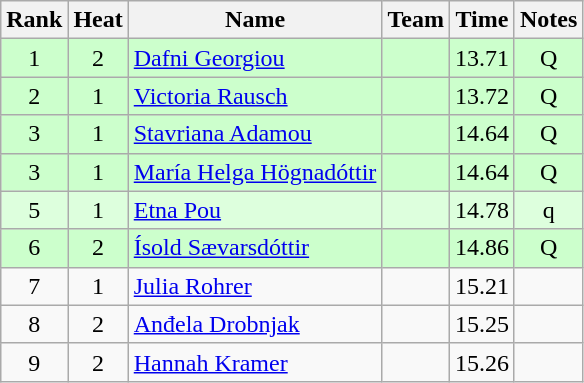<table class="wikitable sortable" style="text-align:center">
<tr>
<th>Rank</th>
<th>Heat</th>
<th>Name</th>
<th>Team</th>
<th>Time</th>
<th>Notes</th>
</tr>
<tr bgcolor=ccffcc>
<td>1</td>
<td>2</td>
<td align="left"><a href='#'>Dafni Georgiou</a></td>
<td align=left></td>
<td>13.71</td>
<td>Q</td>
</tr>
<tr bgcolor=ccffcc>
<td>2</td>
<td>1</td>
<td align="left"><a href='#'>Victoria Rausch</a></td>
<td align=left></td>
<td>13.72</td>
<td>Q</td>
</tr>
<tr bgcolor=ccffcc>
<td>3</td>
<td>1</td>
<td align="left"><a href='#'>Stavriana Adamou</a></td>
<td align=left></td>
<td>14.64</td>
<td>Q</td>
</tr>
<tr bgcolor=ccffcc>
<td>3</td>
<td>1</td>
<td align="left"><a href='#'>María Helga Högnadóttir</a></td>
<td align=left></td>
<td>14.64</td>
<td>Q</td>
</tr>
<tr bgcolor=ddffdd>
<td>5</td>
<td>1</td>
<td align="left"><a href='#'>Etna Pou</a></td>
<td align=left></td>
<td>14.78</td>
<td>q</td>
</tr>
<tr bgcolor=ccffcc>
<td>6</td>
<td>2</td>
<td align="left"><a href='#'>Ísold Sævarsdóttir</a></td>
<td align=left></td>
<td>14.86</td>
<td>Q</td>
</tr>
<tr>
<td>7</td>
<td>1</td>
<td align="left"><a href='#'>Julia Rohrer</a></td>
<td align=left></td>
<td>15.21</td>
<td></td>
</tr>
<tr>
<td>8</td>
<td>2</td>
<td align="left"><a href='#'>Anđela Drobnjak</a></td>
<td align=left></td>
<td>15.25</td>
<td></td>
</tr>
<tr>
<td>9</td>
<td>2</td>
<td align="left"><a href='#'>Hannah Kramer</a></td>
<td align=left></td>
<td>15.26</td>
<td></td>
</tr>
</table>
